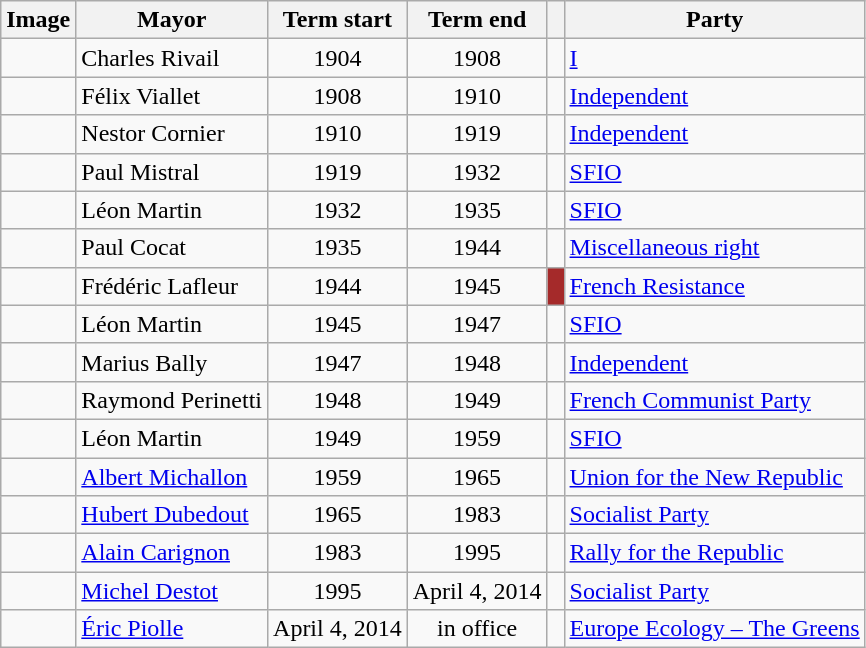<table class="wikitable">
<tr>
<th>Image</th>
<th>Mayor</th>
<th>Term start</th>
<th>Term end</th>
<th class=unsortable> </th>
<th>Party</th>
</tr>
<tr>
<td></td>
<td>Charles Rivail</td>
<td align=center>1904</td>
<td align=center>1908</td>
<td bgcolor=></td>
<td><a href='#'>I</a></td>
</tr>
<tr>
<td></td>
<td>Félix Viallet</td>
<td align=center>1908</td>
<td align=center>1910</td>
<td bgcolor=></td>
<td><a href='#'>Independent</a></td>
</tr>
<tr>
<td></td>
<td>Nestor Cornier</td>
<td align=center>1910</td>
<td align=center>1919</td>
<td bgcolor=></td>
<td><a href='#'>Independent</a></td>
</tr>
<tr>
<td></td>
<td>Paul Mistral</td>
<td align=center>1919</td>
<td align=center>1932</td>
<td bgcolor=></td>
<td><a href='#'>SFIO</a></td>
</tr>
<tr>
<td></td>
<td>Léon Martin</td>
<td align=center>1932</td>
<td align=center>1935</td>
<td bgcolor=></td>
<td><a href='#'>SFIO</a></td>
</tr>
<tr>
<td></td>
<td>Paul Cocat</td>
<td align=center>1935</td>
<td align=center>1944</td>
<td bgcolor=></td>
<td><a href='#'>Miscellaneous right</a></td>
</tr>
<tr>
<td></td>
<td>Frédéric Lafleur</td>
<td align=center>1944</td>
<td align=center>1945</td>
<td bgcolor=brown></td>
<td><a href='#'>French Resistance</a></td>
</tr>
<tr>
<td></td>
<td>Léon Martin</td>
<td align=center>1945</td>
<td align=center>1947</td>
<td bgcolor=></td>
<td><a href='#'>SFIO</a></td>
</tr>
<tr>
<td></td>
<td>Marius Bally</td>
<td align=center>1947</td>
<td align=center>1948</td>
<td bgcolor=></td>
<td><a href='#'>Independent</a></td>
</tr>
<tr>
<td></td>
<td>Raymond Perinetti</td>
<td align=center>1948</td>
<td align=center>1949</td>
<td bgcolor=></td>
<td><a href='#'>French Communist Party</a></td>
</tr>
<tr>
<td></td>
<td>Léon Martin</td>
<td align=center>1949</td>
<td align=center>1959</td>
<td bgcolor=></td>
<td><a href='#'>SFIO</a></td>
</tr>
<tr>
<td></td>
<td><a href='#'>Albert Michallon</a></td>
<td align=center>1959</td>
<td align=center>1965</td>
<td bgcolor=></td>
<td><a href='#'>Union for the New Republic</a></td>
</tr>
<tr>
<td></td>
<td><a href='#'>Hubert Dubedout</a></td>
<td align=center>1965</td>
<td align=center>1983</td>
<td bgcolor=></td>
<td><a href='#'>Socialist Party</a></td>
</tr>
<tr>
<td></td>
<td><a href='#'>Alain Carignon</a></td>
<td align=center>1983</td>
<td align=center>1995</td>
<td bgcolor=></td>
<td><a href='#'>Rally for the Republic</a></td>
</tr>
<tr>
<td></td>
<td><a href='#'>Michel Destot</a></td>
<td align=center>1995</td>
<td align=center>April 4, 2014</td>
<td bgcolor=></td>
<td><a href='#'>Socialist Party</a></td>
</tr>
<tr>
<td></td>
<td><a href='#'>Éric Piolle</a></td>
<td align=center>April 4, 2014</td>
<td align=center>in office</td>
<td bgcolor=></td>
<td><a href='#'>Europe Ecology – The Greens</a></td>
</tr>
</table>
